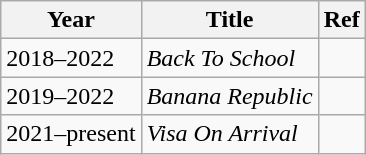<table class="wikitable">
<tr>
<th>Year</th>
<th>Title</th>
<th>Ref</th>
</tr>
<tr>
<td>2018–2022</td>
<td><em>Back To School</em></td>
<td></td>
</tr>
<tr>
<td>2019–2022</td>
<td><em>Banana Republic</em></td>
<td></td>
</tr>
<tr>
<td>2021–present</td>
<td><em>Visa On Arrival</em></td>
<td></td>
</tr>
</table>
